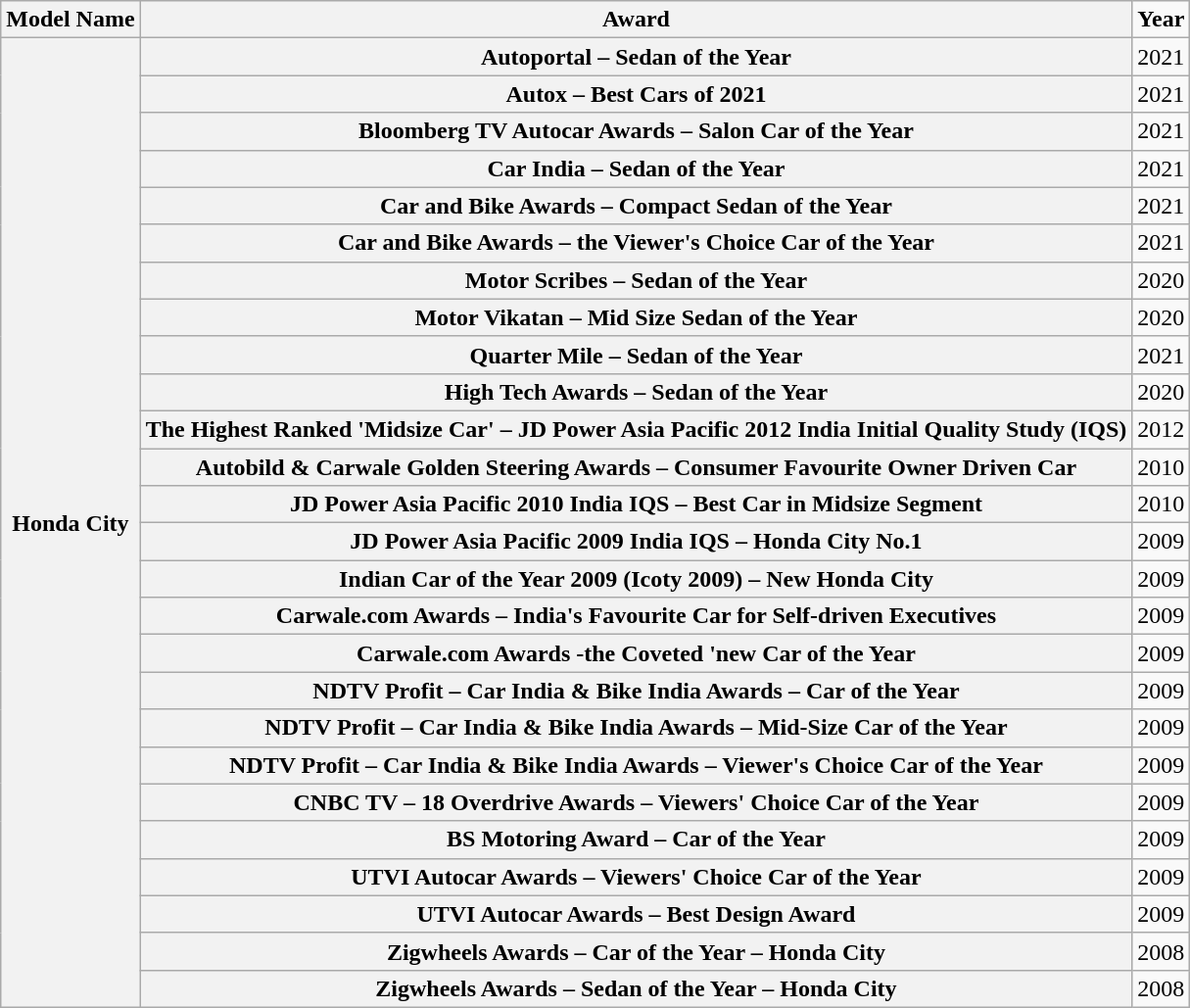<table class="wikitable">
<tr>
<th>Model Name</th>
<th><strong>Award</strong></th>
<td><strong>Year</strong></td>
</tr>
<tr>
<th rowspan="26">Honda City</th>
<th><strong>Autoportal – Sedan of the Year</strong></th>
<td>2021</td>
</tr>
<tr>
<th>Autox – Best Cars of 2021</th>
<td>2021</td>
</tr>
<tr>
<th>Bloomberg TV Autocar Awards – Salon Car of the Year</th>
<td>2021</td>
</tr>
<tr>
<th>Car India – Sedan of the Year</th>
<td>2021</td>
</tr>
<tr>
<th>Car and Bike Awards – Compact Sedan of the Year</th>
<td>2021</td>
</tr>
<tr>
<th>Car and Bike Awards – the Viewer's Choice Car of the Year</th>
<td>2021</td>
</tr>
<tr>
<th>Motor Scribes – Sedan of the Year</th>
<td>2020</td>
</tr>
<tr>
<th>Motor Vikatan – Mid Size Sedan of the Year</th>
<td>2020</td>
</tr>
<tr>
<th>Quarter Mile – Sedan of the Year</th>
<td>2021</td>
</tr>
<tr>
<th>High Tech Awards – Sedan of the Year</th>
<td>2020</td>
</tr>
<tr>
<th>The Highest Ranked 'Midsize Car' – JD Power Asia Pacific 2012 India Initial Quality Study (IQS)</th>
<td>2012</td>
</tr>
<tr>
<th>Autobild & Carwale Golden Steering Awards – Consumer Favourite Owner Driven Car</th>
<td>2010</td>
</tr>
<tr>
<th>JD Power Asia Pacific 2010 India IQS – Best Car in Midsize Segment</th>
<td>2010</td>
</tr>
<tr>
<th>JD Power Asia Pacific 2009 India IQS – Honda City No.1</th>
<td>2009</td>
</tr>
<tr>
<th>Indian Car of the Year 2009 (Icoty 2009) – New Honda City</th>
<td>2009</td>
</tr>
<tr>
<th>Carwale.com Awards – India's Favourite Car for Self-driven Executives</th>
<td>2009</td>
</tr>
<tr>
<th>Carwale.com Awards -the Coveted 'new Car of the Year</th>
<td>2009</td>
</tr>
<tr>
<th>NDTV Profit – Car India & Bike India Awards – Car of the Year</th>
<td>2009</td>
</tr>
<tr>
<th>NDTV Profit – Car India & Bike India Awards – Mid-Size Car of the Year</th>
<td>2009</td>
</tr>
<tr>
<th>NDTV Profit – Car India & Bike India Awards – Viewer's Choice Car of the Year</th>
<td>2009</td>
</tr>
<tr>
<th>CNBC TV – 18 Overdrive Awards – Viewers' Choice Car of the Year</th>
<td>2009</td>
</tr>
<tr>
<th>BS Motoring Award – Car of the Year</th>
<td>2009</td>
</tr>
<tr>
<th>UTVI Autocar Awards – Viewers' Choice Car of the Year</th>
<td>2009</td>
</tr>
<tr>
<th>UTVI Autocar Awards – Best Design Award</th>
<td>2009</td>
</tr>
<tr>
<th>Zigwheels Awards – Car of the Year – Honda City</th>
<td>2008</td>
</tr>
<tr>
<th>Zigwheels Awards – Sedan of the Year – Honda City</th>
<td>2008</td>
</tr>
</table>
